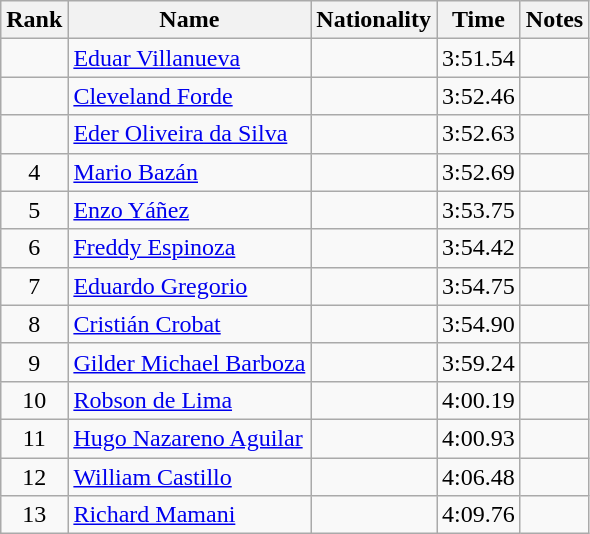<table class="wikitable sortable" style="text-align:center">
<tr>
<th>Rank</th>
<th>Name</th>
<th>Nationality</th>
<th>Time</th>
<th>Notes</th>
</tr>
<tr>
<td align=center></td>
<td align=left><a href='#'>Eduar Villanueva</a></td>
<td align=left></td>
<td>3:51.54</td>
<td></td>
</tr>
<tr>
<td align=center></td>
<td align=left><a href='#'>Cleveland Forde</a></td>
<td align=left></td>
<td>3:52.46</td>
<td></td>
</tr>
<tr>
<td align=center></td>
<td align=left><a href='#'>Eder Oliveira da Silva</a></td>
<td align=left></td>
<td>3:52.63</td>
<td></td>
</tr>
<tr>
<td align=center>4</td>
<td align=left><a href='#'>Mario Bazán</a></td>
<td align=left></td>
<td>3:52.69</td>
<td></td>
</tr>
<tr>
<td align=center>5</td>
<td align=left><a href='#'>Enzo Yáñez</a></td>
<td align=left></td>
<td>3:53.75</td>
<td></td>
</tr>
<tr>
<td align=center>6</td>
<td align=left><a href='#'>Freddy Espinoza</a></td>
<td align=left></td>
<td>3:54.42</td>
<td></td>
</tr>
<tr>
<td align=center>7</td>
<td align=left><a href='#'>Eduardo Gregorio</a></td>
<td align=left></td>
<td>3:54.75</td>
<td></td>
</tr>
<tr>
<td align=center>8</td>
<td align=left><a href='#'>Cristián Crobat</a></td>
<td align=left></td>
<td>3:54.90</td>
<td></td>
</tr>
<tr>
<td align=center>9</td>
<td align=left><a href='#'>Gilder Michael Barboza</a></td>
<td align=left></td>
<td>3:59.24</td>
<td></td>
</tr>
<tr>
<td align=center>10</td>
<td align=left><a href='#'>Robson de Lima</a></td>
<td align=left></td>
<td>4:00.19</td>
<td></td>
</tr>
<tr>
<td align=center>11</td>
<td align=left><a href='#'>Hugo Nazareno Aguilar</a></td>
<td align=left></td>
<td>4:00.93</td>
<td></td>
</tr>
<tr>
<td align=center>12</td>
<td align=left><a href='#'>William Castillo</a></td>
<td align=left></td>
<td>4:06.48</td>
<td></td>
</tr>
<tr>
<td align=center>13</td>
<td align=left><a href='#'>Richard Mamani</a></td>
<td align=left></td>
<td>4:09.76</td>
<td></td>
</tr>
</table>
